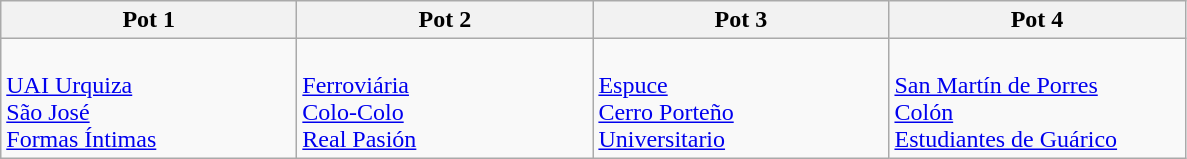<table class="wikitable">
<tr>
<th width=190>Pot 1</th>
<th width=190>Pot 2</th>
<th width=190>Pot 3</th>
<th width=190>Pot 4</th>
</tr>
<tr valign=top>
<td><br> <a href='#'>UAI Urquiza</a><br>
 <a href='#'>São José</a><br>
 <a href='#'>Formas Íntimas</a></td>
<td><br> <a href='#'>Ferroviária</a><br>
 <a href='#'>Colo-Colo</a><br>
 <a href='#'>Real Pasión</a></td>
<td><br> <a href='#'>Espuce</a><br>
 <a href='#'>Cerro Porteño</a><br>
 <a href='#'>Universitario</a></td>
<td><br> <a href='#'>San Martín de Porres</a><br>
 <a href='#'>Colón</a><br>
 <a href='#'>Estudiantes de Guárico</a></td>
</tr>
</table>
